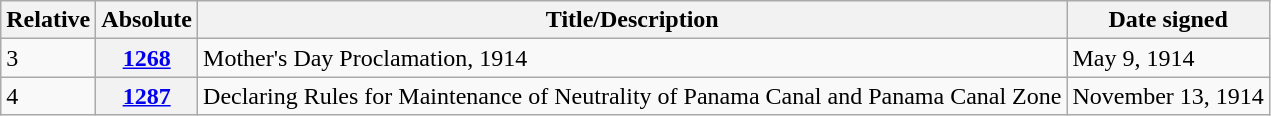<table class="wikitable">
<tr>
<th>Relative </th>
<th>Absolute </th>
<th>Title/Description</th>
<th>Date signed</th>
</tr>
<tr>
<td>3</td>
<th><a href='#'>1268</a></th>
<td>Mother's Day Proclamation, 1914</td>
<td>May 9, 1914</td>
</tr>
<tr>
<td>4</td>
<th><a href='#'>1287</a></th>
<td>Declaring Rules for Maintenance of Neutrality of Panama Canal and Panama Canal Zone</td>
<td>November 13, 1914</td>
</tr>
</table>
